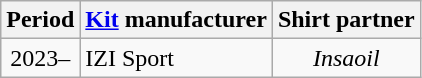<table class="wikitable" style="text-align: center">
<tr>
<th>Period</th>
<th><a href='#'>Kit</a> manufacturer</th>
<th>Shirt partner</th>
</tr>
<tr>
<td>2023–</td>
<td style="text-align:Left;"> IZI Sport</td>
<td align="center" rowspan=1><em>Insaoil</em></td>
</tr>
</table>
